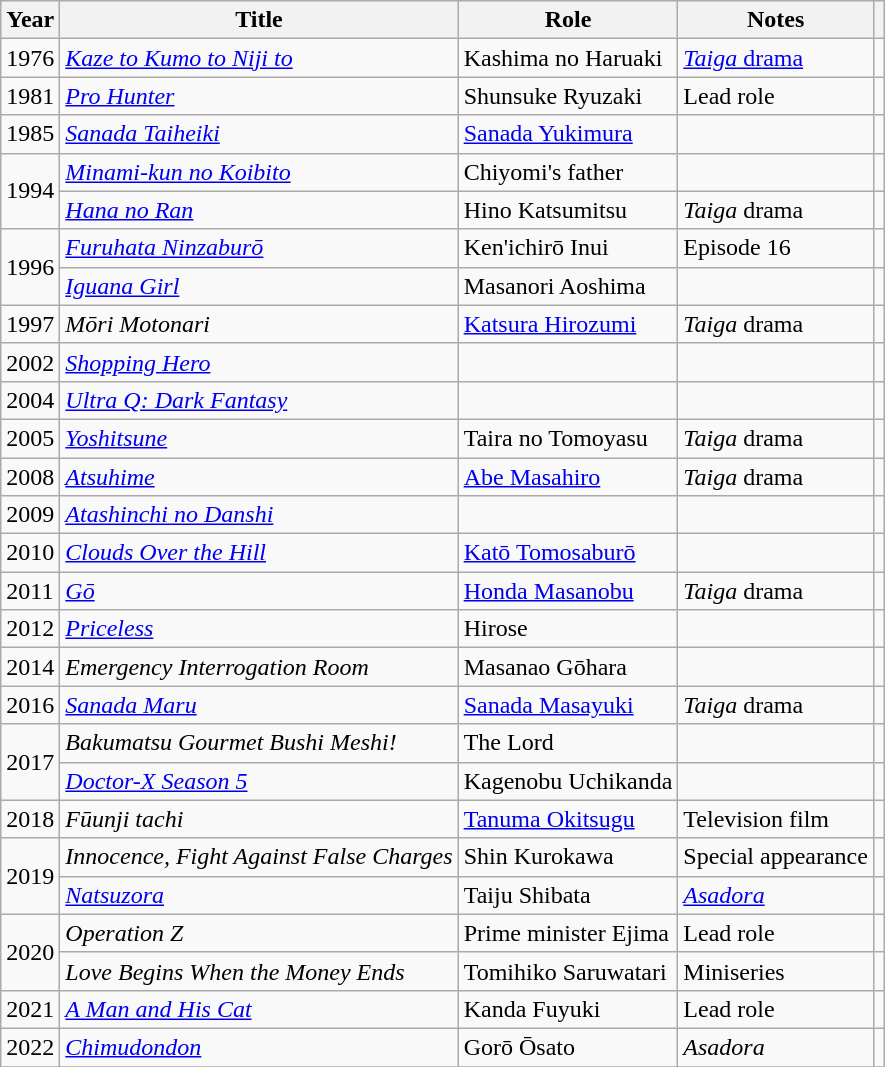<table class="wikitable sortable">
<tr>
<th>Year</th>
<th>Title</th>
<th>Role</th>
<th class = "unsortable">Notes</th>
<th class = "unsortable"></th>
</tr>
<tr>
<td>1976</td>
<td><em><a href='#'>Kaze to Kumo to Niji to</a></em></td>
<td>Kashima no Haruaki</td>
<td><a href='#'><em>Taiga</em> drama</a></td>
<td></td>
</tr>
<tr>
<td>1981</td>
<td><em><a href='#'>Pro Hunter</a></em></td>
<td>Shunsuke Ryuzaki</td>
<td>Lead role</td>
<td></td>
</tr>
<tr>
<td>1985</td>
<td><em><a href='#'>Sanada Taiheiki</a></em></td>
<td><a href='#'>Sanada Yukimura</a></td>
<td></td>
<td></td>
</tr>
<tr>
<td rowspan="2">1994</td>
<td><em><a href='#'>Minami-kun no Koibito</a></em></td>
<td>Chiyomi's father</td>
<td></td>
<td></td>
</tr>
<tr>
<td><em><a href='#'>Hana no Ran</a></em></td>
<td>Hino Katsumitsu</td>
<td><em>Taiga</em> drama</td>
<td></td>
</tr>
<tr>
<td rowspan="2">1996</td>
<td><em><a href='#'>Furuhata Ninzaburō</a></em></td>
<td>Ken'ichirō Inui</td>
<td>Episode 16</td>
<td></td>
</tr>
<tr>
<td><em><a href='#'>Iguana Girl</a></em></td>
<td>Masanori Aoshima</td>
<td></td>
<td></td>
</tr>
<tr>
<td>1997</td>
<td><em>Mōri Motonari</em></td>
<td><a href='#'>Katsura Hirozumi</a></td>
<td><em>Taiga</em> drama</td>
<td></td>
</tr>
<tr>
<td>2002</td>
<td><em><a href='#'>Shopping Hero</a></em></td>
<td></td>
<td></td>
<td></td>
</tr>
<tr>
<td>2004</td>
<td><em><a href='#'>Ultra Q: Dark Fantasy</a></em></td>
<td></td>
<td></td>
</tr>
<tr>
<td>2005</td>
<td><em><a href='#'>Yoshitsune</a></em></td>
<td>Taira no Tomoyasu</td>
<td><em>Taiga</em> drama</td>
<td></td>
</tr>
<tr>
<td>2008</td>
<td><em><a href='#'>Atsuhime</a></em></td>
<td><a href='#'>Abe Masahiro</a></td>
<td><em>Taiga</em> drama</td>
<td></td>
</tr>
<tr>
<td>2009</td>
<td><em><a href='#'>Atashinchi no Danshi</a></em></td>
<td></td>
<td></td>
<td></td>
</tr>
<tr>
<td>2010</td>
<td><em><a href='#'>Clouds Over the Hill</a></em></td>
<td><a href='#'>Katō Tomosaburō</a></td>
<td></td>
<td></td>
</tr>
<tr>
<td>2011</td>
<td><em><a href='#'>Gō</a></em></td>
<td><a href='#'>Honda Masanobu</a></td>
<td><em>Taiga</em> drama</td>
<td></td>
</tr>
<tr>
<td>2012</td>
<td><em><a href='#'>Priceless</a></em></td>
<td>Hirose</td>
<td></td>
<td></td>
</tr>
<tr>
<td>2014</td>
<td><em>Emergency Interrogation Room</em></td>
<td>Masanao Gōhara</td>
<td></td>
<td></td>
</tr>
<tr>
<td>2016</td>
<td><em><a href='#'>Sanada Maru</a></em></td>
<td><a href='#'>Sanada Masayuki</a></td>
<td><em>Taiga</em> drama</td>
<td></td>
</tr>
<tr>
<td rowspan="2">2017</td>
<td><em>Bakumatsu Gourmet Bushi Meshi!</em></td>
<td>The Lord</td>
<td></td>
<td></td>
</tr>
<tr>
<td><em><a href='#'>Doctor-X Season 5</a></em></td>
<td>Kagenobu Uchikanda</td>
<td></td>
<td></td>
</tr>
<tr>
<td>2018</td>
<td><em>Fūunji tachi</em></td>
<td><a href='#'>Tanuma Okitsugu</a></td>
<td>Television film</td>
<td></td>
</tr>
<tr>
<td rowspan="2">2019</td>
<td><em>Innocence, Fight Against False Charges</em></td>
<td>Shin Kurokawa</td>
<td>Special appearance</td>
<td></td>
</tr>
<tr>
<td><em><a href='#'>Natsuzora</a></em></td>
<td>Taiju Shibata</td>
<td><em><a href='#'>Asadora</a></em></td>
<td></td>
</tr>
<tr>
<td rowspan="2">2020</td>
<td><em>Operation Z</em></td>
<td>Prime minister Ejima</td>
<td>Lead role</td>
<td></td>
</tr>
<tr>
<td><em>Love Begins When the Money Ends</em></td>
<td>Tomihiko Saruwatari</td>
<td>Miniseries</td>
<td></td>
</tr>
<tr>
<td>2021</td>
<td><em><a href='#'>A Man and His Cat</a></em></td>
<td>Kanda Fuyuki</td>
<td>Lead role</td>
<td></td>
</tr>
<tr>
<td>2022</td>
<td><em><a href='#'>Chimudondon</a></em></td>
<td>Gorō Ōsato</td>
<td><em>Asadora</em></td>
<td></td>
</tr>
<tr>
</tr>
</table>
